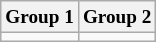<table class="wikitable" style="font-size:80%">
<tr>
<th width=50%>Group 1</th>
<th width=50%>Group 2</th>
</tr>
<tr>
<td valign=top></td>
<td valign=top></td>
</tr>
</table>
